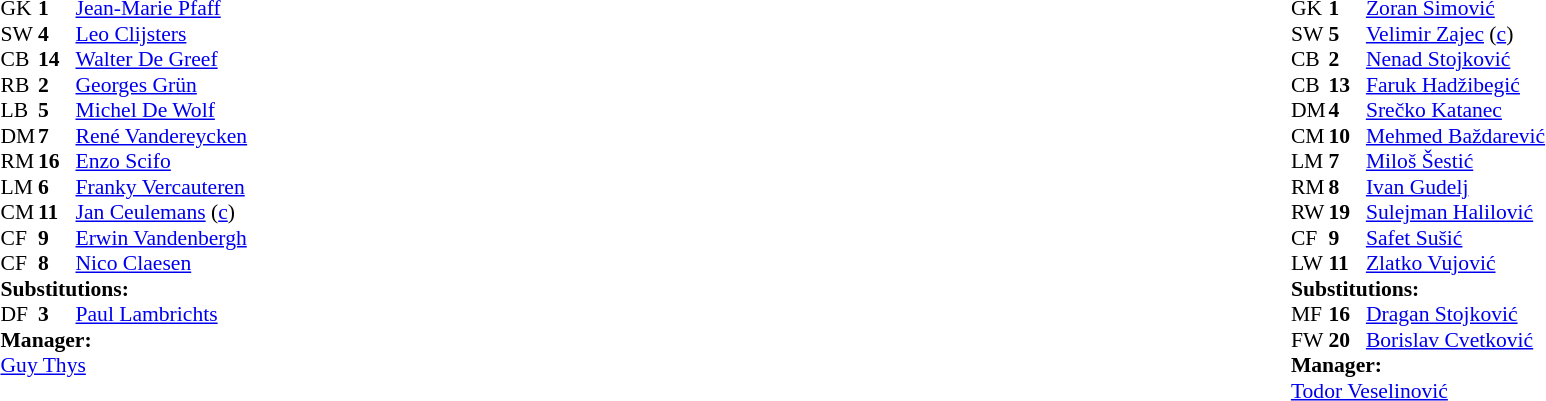<table style="width:100%;">
<tr>
<td style="vertical-align:top; width:40%;"><br><table style="font-size:90%" cellspacing="0" cellpadding="0">
<tr>
<th width="25"></th>
<th width="25"></th>
</tr>
<tr>
<td>GK</td>
<td><strong>1</strong></td>
<td><a href='#'>Jean-Marie Pfaff</a></td>
</tr>
<tr>
<td>SW</td>
<td><strong>4</strong></td>
<td><a href='#'>Leo Clijsters</a></td>
<td></td>
<td></td>
</tr>
<tr>
<td>CB</td>
<td><strong>14</strong></td>
<td><a href='#'>Walter De Greef</a></td>
<td></td>
<td></td>
</tr>
<tr>
<td>RB</td>
<td><strong>2</strong></td>
<td><a href='#'>Georges Grün</a></td>
</tr>
<tr>
<td>LB</td>
<td><strong>5</strong></td>
<td><a href='#'>Michel De Wolf</a></td>
</tr>
<tr>
<td>DM</td>
<td><strong>7</strong></td>
<td><a href='#'>René Vandereycken</a></td>
</tr>
<tr>
<td>RM</td>
<td><strong>16</strong></td>
<td><a href='#'>Enzo Scifo</a></td>
</tr>
<tr>
<td>LM</td>
<td><strong>6</strong></td>
<td><a href='#'>Franky Vercauteren</a></td>
</tr>
<tr>
<td>CM</td>
<td><strong>11</strong></td>
<td><a href='#'>Jan Ceulemans</a> (<a href='#'>c</a>)</td>
</tr>
<tr>
<td>CF</td>
<td><strong>9</strong></td>
<td><a href='#'>Erwin Vandenbergh</a></td>
</tr>
<tr>
<td>CF</td>
<td><strong>8</strong></td>
<td><a href='#'>Nico Claesen</a></td>
</tr>
<tr>
<td colspan=3><strong>Substitutions:</strong></td>
</tr>
<tr>
<td>DF</td>
<td><strong>3</strong></td>
<td><a href='#'>Paul Lambrichts</a></td>
<td></td>
<td></td>
</tr>
<tr>
<td colspan=3><strong>Manager:</strong></td>
</tr>
<tr>
<td colspan=3><a href='#'>Guy Thys</a></td>
</tr>
</table>
</td>
<td valign="top"></td>
<td style="vertical-align:top; width:50%;"><br><table style="font-size:90%; margin:auto;" cellspacing="0" cellpadding="0">
<tr>
<th width=25></th>
<th width=25></th>
</tr>
<tr>
<td>GK</td>
<td><strong>1</strong></td>
<td><a href='#'>Zoran Simović</a></td>
</tr>
<tr>
<td>SW</td>
<td><strong>5</strong></td>
<td><a href='#'>Velimir Zajec</a> (<a href='#'>c</a>)</td>
</tr>
<tr>
<td>CB</td>
<td><strong>2</strong></td>
<td><a href='#'>Nenad Stojković</a></td>
</tr>
<tr>
<td>CB</td>
<td><strong>13</strong></td>
<td><a href='#'>Faruk Hadžibegić</a></td>
<td></td>
</tr>
<tr>
<td>DM</td>
<td><strong>4</strong></td>
<td><a href='#'>Srečko Katanec</a></td>
<td></td>
</tr>
<tr>
<td>CM</td>
<td><strong>10</strong></td>
<td><a href='#'>Mehmed Baždarević</a></td>
<td></td>
<td></td>
</tr>
<tr>
<td>LM</td>
<td><strong>7</strong></td>
<td><a href='#'>Miloš Šestić</a></td>
</tr>
<tr>
<td>RM</td>
<td><strong>8</strong></td>
<td><a href='#'>Ivan Gudelj</a></td>
</tr>
<tr>
<td>RW</td>
<td><strong>19</strong></td>
<td><a href='#'>Sulejman Halilović</a></td>
</tr>
<tr>
<td>CF</td>
<td><strong>9</strong></td>
<td><a href='#'>Safet Sušić</a></td>
</tr>
<tr>
<td>LW</td>
<td><strong>11</strong></td>
<td><a href='#'>Zlatko Vujović</a></td>
<td></td>
<td></td>
</tr>
<tr>
<td colspan=3><strong>Substitutions:</strong></td>
</tr>
<tr>
<td>MF</td>
<td><strong>16</strong></td>
<td><a href='#'>Dragan Stojković</a></td>
<td></td>
<td></td>
</tr>
<tr>
<td>FW</td>
<td><strong>20</strong></td>
<td><a href='#'>Borislav Cvetković</a></td>
<td></td>
<td></td>
</tr>
<tr>
<td colspan=3><strong>Manager:</strong></td>
</tr>
<tr>
<td colspan=3><a href='#'>Todor Veselinović</a></td>
</tr>
</table>
</td>
</tr>
</table>
